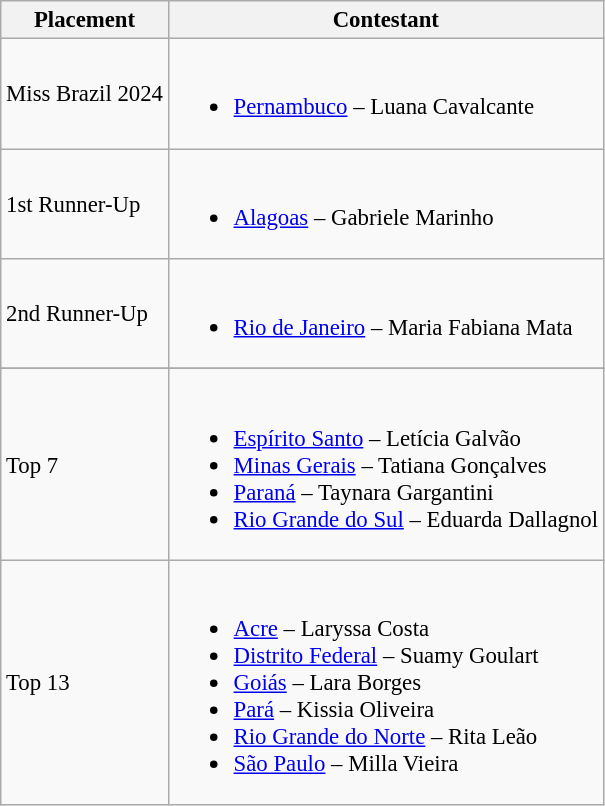<table class="wikitable sortable" style="font-size: 95%;">
<tr>
<th>Placement</th>
<th>Contestant</th>
</tr>
<tr>
<td>Miss Brazil 2024</td>
<td><br><ul><li><a href='#'>Pernambuco</a> – Luana Cavalcante</li></ul></td>
</tr>
<tr>
<td>1st Runner-Up</td>
<td><br><ul><li><a href='#'>Alagoas</a> – Gabriele Marinho</li></ul></td>
</tr>
<tr>
<td>2nd Runner-Up</td>
<td><br><ul><li><a href='#'>Rio de Janeiro</a> – Maria Fabiana Mata</li></ul></td>
</tr>
<tr>
</tr>
<tr>
<td>Top 7</td>
<td><br><ul><li><a href='#'>Espírito Santo</a> – Letícia Galvão</li><li><a href='#'>Minas Gerais</a> – Tatiana Gonçalves</li><li><a href='#'>Paraná</a> – Taynara Gargantini</li><li><a href='#'>Rio Grande do Sul</a> – Eduarda Dallagnol</li></ul></td>
</tr>
<tr>
<td>Top 13 </td>
<td><br><ul><li><a href='#'>Acre</a> – Laryssa Costa</li><li><a href='#'>Distrito Federal</a> – Suamy Goulart</li><li><a href='#'>Goiás</a> – Lara Borges</li><li><a href='#'>Pará</a> – Kissia Oliveira</li><li><a href='#'>Rio Grande do Norte</a> – Rita Leão</li><li><a href='#'>São Paulo</a> – Milla Vieira</li></ul></td>
</tr>
</table>
